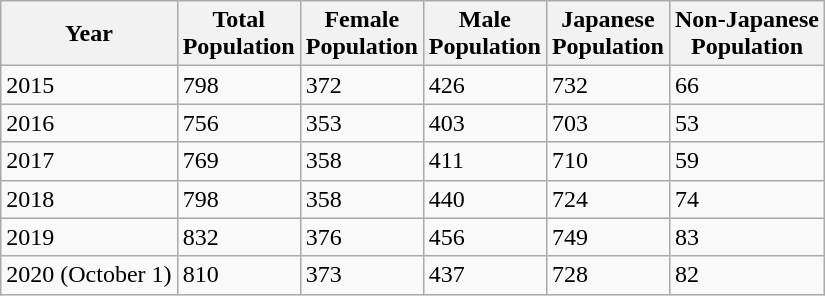<table class="wikitable">
<tr>
<th>Year</th>
<th>Total<br>Population</th>
<th>Female<br>Population</th>
<th>Male<br>Population</th>
<th>Japanese<br>Population</th>
<th>Non-Japanese<br>Population</th>
</tr>
<tr>
<td>2015</td>
<td>798</td>
<td>372</td>
<td>426</td>
<td>732</td>
<td>66</td>
</tr>
<tr>
<td>2016</td>
<td>756</td>
<td>353</td>
<td>403</td>
<td>703</td>
<td>53</td>
</tr>
<tr>
<td>2017</td>
<td>769</td>
<td>358</td>
<td>411</td>
<td>710</td>
<td>59</td>
</tr>
<tr>
<td>2018</td>
<td>798</td>
<td>358</td>
<td>440</td>
<td>724</td>
<td>74</td>
</tr>
<tr>
<td>2019</td>
<td>832</td>
<td>376</td>
<td>456</td>
<td>749</td>
<td>83</td>
</tr>
<tr>
<td>2020 (October 1)</td>
<td>810</td>
<td>373</td>
<td>437</td>
<td>728</td>
<td>82</td>
</tr>
</table>
